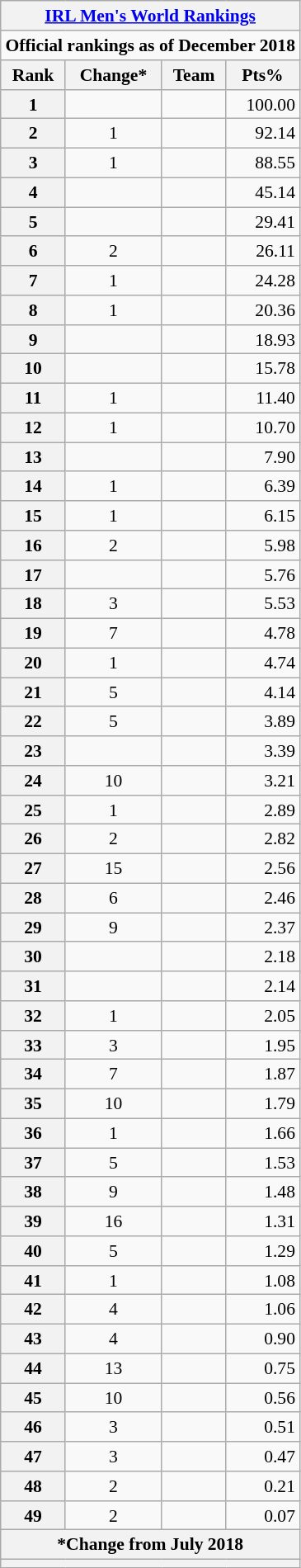<table class="wikitable" style="text-align:center; font-size: 90%; float: left; margin-left: 1em;">
<tr>
<th colspan="4"><a href='#'>IRL Men's World Rankings</a></th>
</tr>
<tr>
<td colspan=4 style="text-align:center;"><strong>Official rankings as of December 2018</strong><noinclude></noinclude></td>
</tr>
<tr>
<th>Rank</th>
<th>Change*</th>
<th>Team</th>
<th>Pts%</th>
</tr>
<tr>
<th>1</th>
<td></td>
<td style="text-align:left;"></td>
<td style="text-align:right;">100.00</td>
</tr>
<tr>
<th>2</th>
<td> 1</td>
<td style="text-align:left;"></td>
<td style="text-align:right;">92.14</td>
</tr>
<tr>
<th>3</th>
<td> 1</td>
<td style="text-align:left;"></td>
<td style="text-align:right;">88.55</td>
</tr>
<tr>
<th>4</th>
<td></td>
<td style="text-align:left;"></td>
<td style="text-align:right;">45.14</td>
</tr>
<tr>
<th>5</th>
<td></td>
<td style="text-align:left;"></td>
<td style="text-align:right;">29.41</td>
</tr>
<tr>
<th>6</th>
<td> 2</td>
<td style="text-align:left;"></td>
<td style="text-align:right;">26.11</td>
</tr>
<tr>
<th>7</th>
<td> 1</td>
<td style="text-align:left;"></td>
<td style="text-align:right;">24.28</td>
</tr>
<tr>
<th>8</th>
<td> 1</td>
<td style="text-align:left;"></td>
<td style="text-align:right;">20.36</td>
</tr>
<tr>
<th>9</th>
<td></td>
<td style="text-align:left;"></td>
<td style="text-align:right;">18.93</td>
</tr>
<tr>
<th>10</th>
<td></td>
<td style="text-align:left;"></td>
<td style="text-align:right;">15.78</td>
</tr>
<tr>
<th>11</th>
<td> 1</td>
<td style="text-align:left;"></td>
<td style="text-align:right;">11.40</td>
</tr>
<tr>
<th>12</th>
<td> 1</td>
<td style="text-align:left;"></td>
<td style="text-align:right;">10.70</td>
</tr>
<tr>
<th>13</th>
<td></td>
<td style="text-align:left;"></td>
<td style="text-align:right;">7.90</td>
</tr>
<tr>
<th>14</th>
<td> 1</td>
<td style="text-align:left;"></td>
<td style="text-align:right;">6.39</td>
</tr>
<tr>
<th>15</th>
<td> 1</td>
<td style="text-align:left;"></td>
<td style="text-align:right;">6.15</td>
</tr>
<tr>
<th>16</th>
<td> 2</td>
<td style="text-align:left;"></td>
<td style="text-align:right;">5.98</td>
</tr>
<tr>
<th>17</th>
<td></td>
<td style="text-align:left;"></td>
<td style="text-align:right;">5.76</td>
</tr>
<tr>
<th>18</th>
<td> 3</td>
<td style="text-align:left;"></td>
<td style="text-align:right;">5.53</td>
</tr>
<tr>
<th>19</th>
<td> 7</td>
<td style="text-align:left;"></td>
<td style="text-align:right;">4.78</td>
</tr>
<tr>
<th>20</th>
<td> 1</td>
<td style="text-align:left;"></td>
<td style="text-align:right;">4.74</td>
</tr>
<tr>
<th>21</th>
<td> 5</td>
<td style="text-align:left;"></td>
<td style="text-align:right;">4.14</td>
</tr>
<tr>
<th>22</th>
<td> 5</td>
<td style="text-align:left;"></td>
<td style="text-align:right;">3.89</td>
</tr>
<tr>
<th>23</th>
<td></td>
<td style="text-align:left;"></td>
<td style="text-align:right;">3.39</td>
</tr>
<tr>
<th>24</th>
<td> 10</td>
<td style="text-align:left;"></td>
<td style="text-align:right;">3.21</td>
</tr>
<tr>
<th>25</th>
<td> 1</td>
<td style="text-align:left;"></td>
<td style="text-align:right;">2.89</td>
</tr>
<tr>
<th>26</th>
<td> 2</td>
<td style="text-align:left;"></td>
<td style="text-align:right;">2.82</td>
</tr>
<tr>
<th>27</th>
<td> 15</td>
<td style="text-align:left;"></td>
<td style="text-align:right;">2.56</td>
</tr>
<tr>
<th>28</th>
<td> 6</td>
<td style="text-align:left;"></td>
<td style="text-align:right;">2.46</td>
</tr>
<tr>
<th>29</th>
<td> 9</td>
<td style="text-align:left;"></td>
<td style="text-align:right;">2.37</td>
</tr>
<tr>
<th>30</th>
<td></td>
<td style="text-align:left;"></td>
<td style="text-align:right;">2.18</td>
</tr>
<tr>
<th>31</th>
<td></td>
<td style="text-align:left;"></td>
<td style="text-align:right;">2.14</td>
</tr>
<tr>
<th>32</th>
<td> 1</td>
<td style="text-align:left;"></td>
<td style="text-align:right;">2.05</td>
</tr>
<tr>
<th>33</th>
<td> 3</td>
<td style="text-align:left;"></td>
<td style="text-align:right;">1.95</td>
</tr>
<tr>
<th>34</th>
<td> 7</td>
<td style="text-align:left;"></td>
<td style="text-align:right;">1.87</td>
</tr>
<tr>
<th>35</th>
<td> 10</td>
<td style="text-align:left;"></td>
<td style="text-align:right;">1.79</td>
</tr>
<tr>
<th>36</th>
<td> 1</td>
<td style="text-align:left;"></td>
<td style="text-align:right;">1.66</td>
</tr>
<tr>
<th>37</th>
<td> 5</td>
<td style="text-align:left;"></td>
<td style="text-align:right;">1.53</td>
</tr>
<tr>
<th>38</th>
<td> 9</td>
<td style="text-align:left;"></td>
<td style="text-align:right;">1.48</td>
</tr>
<tr>
<th>39</th>
<td> 16</td>
<td style="text-align:left;"></td>
<td style="text-align:right;">1.31</td>
</tr>
<tr>
<th>40</th>
<td> 5</td>
<td style="text-align:left;"></td>
<td style="text-align:right;">1.29</td>
</tr>
<tr>
<th>41</th>
<td> 1</td>
<td style="text-align:left;"></td>
<td style="text-align:right;">1.08</td>
</tr>
<tr>
<th>42</th>
<td> 4</td>
<td style="text-align:left;"></td>
<td style="text-align:right;">1.06</td>
</tr>
<tr>
<th>43</th>
<td> 4</td>
<td style="text-align:left;"></td>
<td style="text-align:right;">0.90</td>
</tr>
<tr>
<th>44</th>
<td> 13</td>
<td style="text-align:left;"></td>
<td style="text-align:right;">0.75</td>
</tr>
<tr>
<th>45</th>
<td> 10</td>
<td style="text-align:left;"></td>
<td style="text-align:right;">0.56</td>
</tr>
<tr>
<th>46</th>
<td> 3</td>
<td style="text-align:left;"></td>
<td style="text-align:right;">0.51</td>
</tr>
<tr>
<th>47</th>
<td> 3</td>
<td style="text-align:left;"></td>
<td style="text-align:right;">0.47</td>
</tr>
<tr>
<th>48</th>
<td> 2</td>
<td style="text-align:left;"></td>
<td style="text-align:right;">0.21</td>
</tr>
<tr>
<th>49</th>
<td> 2</td>
<td style="text-align:left;"></td>
<td style="text-align:right;">0.07</td>
</tr>
<tr>
<th colspan=4>*Change from July 2018</th>
</tr>
<tr>
<th colspan=4></th>
</tr>
</table>
